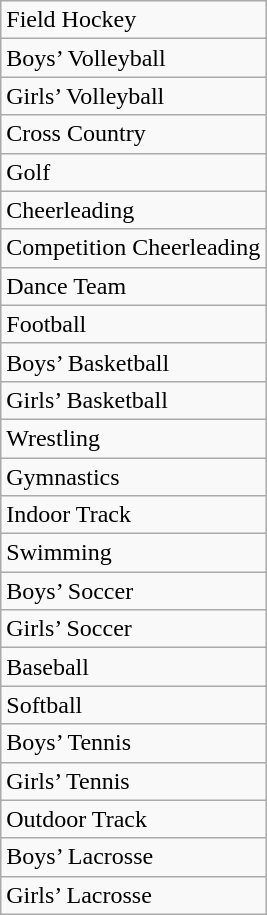<table class="wikitable">
<tr>
<td>Field Hockey</td>
</tr>
<tr>
<td>Boys’ Volleyball</td>
</tr>
<tr>
<td>Girls’ Volleyball</td>
</tr>
<tr>
<td>Cross Country</td>
</tr>
<tr>
<td>Golf</td>
</tr>
<tr>
<td>Cheerleading</td>
</tr>
<tr>
<td>Competition Cheerleading</td>
</tr>
<tr>
<td>Dance Team</td>
</tr>
<tr>
<td>Football</td>
</tr>
<tr>
<td>Boys’ Basketball</td>
</tr>
<tr>
<td>Girls’ Basketball</td>
</tr>
<tr>
<td>Wrestling</td>
</tr>
<tr>
<td>Gymnastics</td>
</tr>
<tr>
<td>Indoor Track</td>
</tr>
<tr>
<td>Swimming</td>
</tr>
<tr>
<td>Boys’ Soccer</td>
</tr>
<tr>
<td>Girls’ Soccer</td>
</tr>
<tr>
<td>Baseball</td>
</tr>
<tr>
<td>Softball</td>
</tr>
<tr>
<td>Boys’ Tennis</td>
</tr>
<tr>
<td>Girls’ Tennis</td>
</tr>
<tr>
<td>Outdoor Track</td>
</tr>
<tr>
<td>Boys’ Lacrosse</td>
</tr>
<tr>
<td>Girls’ Lacrosse</td>
</tr>
</table>
